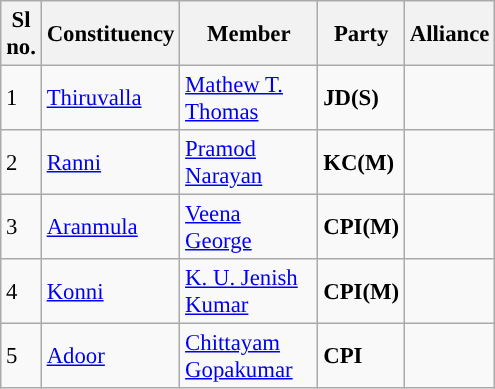<table class="wikitable sortable" style="font-size:95%;">
<tr>
<th width="20px">Sl no.</th>
<th width="75px">Constituency</th>
<th width="85px">Member</th>
<th width="35px">Party</th>
<th width="35px">Alliance</th>
</tr>
<tr>
<td>1</td>
<td><a href='#'>Thiruvalla</a></td>
<td><a href='#'>Mathew T. Thomas</a></td>
<td style="background:"><strong>JD(S)</strong></td>
<td></td>
</tr>
<tr>
<td>2</td>
<td><a href='#'>Ranni</a></td>
<td><a href='#'>Pramod Narayan</a></td>
<td style="background:"><strong>KC(M)</strong></td>
<td></td>
</tr>
<tr>
<td>3</td>
<td><a href='#'>Aranmula</a></td>
<td><a href='#'>Veena George</a></td>
<td style="background:"><strong>CPI(M)</strong></td>
<td></td>
</tr>
<tr>
<td>4</td>
<td><a href='#'>Konni</a></td>
<td><a href='#'>K. U. Jenish Kumar</a></td>
<td style="background:"><strong>CPI(M)</strong></td>
<td></td>
</tr>
<tr>
<td>5</td>
<td><a href='#'>Adoor</a></td>
<td><a href='#'>Chittayam Gopakumar</a></td>
<td style="background:"><strong>CPI</strong></td>
<td></td>
</tr>
</table>
